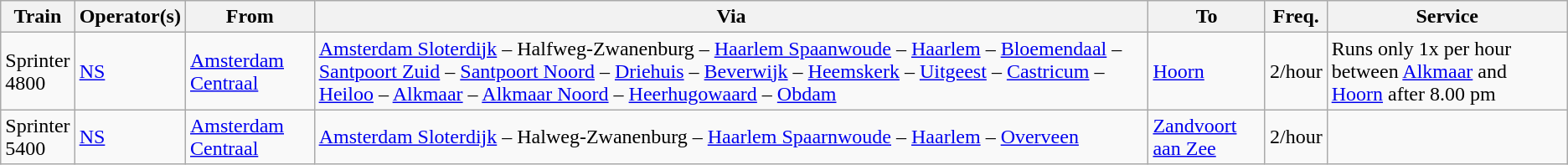<table class="wikitable">
<tr>
<th>Train</th>
<th>Operator(s)</th>
<th>From</th>
<th>Via</th>
<th>To</th>
<th>Freq.</th>
<th>Service</th>
</tr>
<tr>
<td>Sprinter<br>4800</td>
<td><a href='#'>NS</a></td>
<td><a href='#'>Amsterdam Centraal</a></td>
<td><a href='#'>Amsterdam Sloterdijk</a> – Halfweg-Zwanenburg – <a href='#'>Haarlem Spaanwoude</a> – <a href='#'>Haarlem</a> – <a href='#'>Bloemendaal</a> – <a href='#'>Santpoort Zuid</a> – <a href='#'>Santpoort Noord</a> – <a href='#'>Driehuis</a> – <a href='#'>Beverwijk</a> – <a href='#'>Heemskerk</a> – <a href='#'>Uitgeest</a> – <a href='#'>Castricum</a> – <a href='#'>Heiloo</a> – <a href='#'>Alkmaar</a> – <a href='#'>Alkmaar Noord</a> – <a href='#'>Heerhugowaard</a> – <a href='#'>Obdam</a></td>
<td><a href='#'>Hoorn</a></td>
<td>2/hour</td>
<td>Runs only 1x per hour between <a href='#'>Alkmaar</a> and <a href='#'>Hoorn</a> after 8.00 pm</td>
</tr>
<tr>
<td>Sprinter<br>5400</td>
<td><a href='#'>NS</a></td>
<td><a href='#'>Amsterdam Centraal</a></td>
<td><a href='#'>Amsterdam Sloterdijk</a> – Halweg-Zwanenburg – <a href='#'>Haarlem Spaarnwoude</a> – <a href='#'>Haarlem</a> – <a href='#'>Overveen</a></td>
<td><a href='#'>Zandvoort aan Zee</a></td>
<td>2/hour</td>
<td></td>
</tr>
</table>
